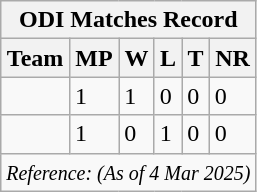<table class="wikitable sortable">
<tr>
<th colspan="6">ODI Matches Record</th>
</tr>
<tr>
<th>Team</th>
<th>MP</th>
<th>W</th>
<th>L</th>
<th>T</th>
<th>NR</th>
</tr>
<tr>
<td></td>
<td>1</td>
<td>1</td>
<td>0</td>
<td>0</td>
<td>0</td>
</tr>
<tr>
<td></td>
<td>1</td>
<td>0</td>
<td>1</td>
<td>0</td>
<td>0</td>
</tr>
<tr>
<td colspan="6"><em><small>Reference:  (As of 4 Mar 2025)</small></em></td>
</tr>
</table>
